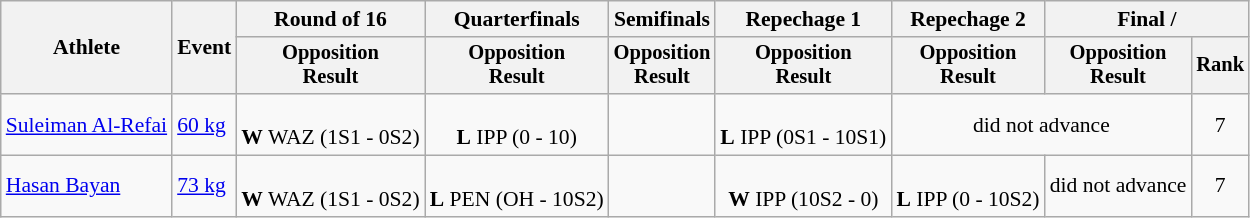<table class="wikitable" style="font-size:90%">
<tr>
<th rowspan="2">Athlete</th>
<th rowspan="2">Event</th>
<th>Round of 16</th>
<th>Quarterfinals</th>
<th>Semifinals</th>
<th>Repechage 1</th>
<th>Repechage 2</th>
<th colspan=2>Final / </th>
</tr>
<tr style="font-size:95%">
<th>Opposition<br>Result</th>
<th>Opposition<br>Result</th>
<th>Opposition<br>Result</th>
<th>Opposition<br>Result</th>
<th>Opposition<br>Result</th>
<th>Opposition<br>Result</th>
<th>Rank</th>
</tr>
<tr align=center>
<td align=left><a href='#'>Suleiman Al-Refai</a></td>
<td align=left><a href='#'>60 kg</a></td>
<td><br><strong>W</strong> WAZ (1S1 - 0S2)</td>
<td><br><strong>L</strong> IPP (0 - 10)</td>
<td></td>
<td><br><strong>L</strong> IPP (0S1 - 10S1)</td>
<td colspan=2>did not advance</td>
<td>7</td>
</tr>
<tr align=center>
<td align=left><a href='#'>Hasan Bayan</a></td>
<td align=left><a href='#'>73 kg</a></td>
<td><br><strong>W</strong> WAZ (1S1 - 0S2)</td>
<td><br><strong>L</strong> PEN (OH - 10S2)</td>
<td></td>
<td><br><strong>W</strong> IPP (10S2 - 0)</td>
<td><br><strong>L</strong> IPP (0 - 10S2)</td>
<td colspan=1>did not advance</td>
<td>7</td>
</tr>
</table>
